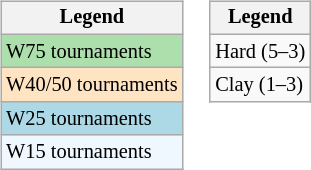<table>
<tr valign=top>
<td><br><table class=wikitable style="font-size:85%">
<tr>
<th>Legend</th>
</tr>
<tr style="background:#addfad;">
<td>W75 tournaments</td>
</tr>
<tr style="background:#ffe4c4;">
<td>W40/50 tournaments</td>
</tr>
<tr style="background:lightblue;">
<td>W25 tournaments</td>
</tr>
<tr style="background:#f0f8ff;">
<td>W15 tournaments</td>
</tr>
</table>
</td>
<td><br><table class=wikitable style="font-size:85%">
<tr>
<th>Legend</th>
</tr>
<tr>
<td>Hard (5–3)</td>
</tr>
<tr>
<td>Clay (1–3)</td>
</tr>
</table>
</td>
</tr>
</table>
